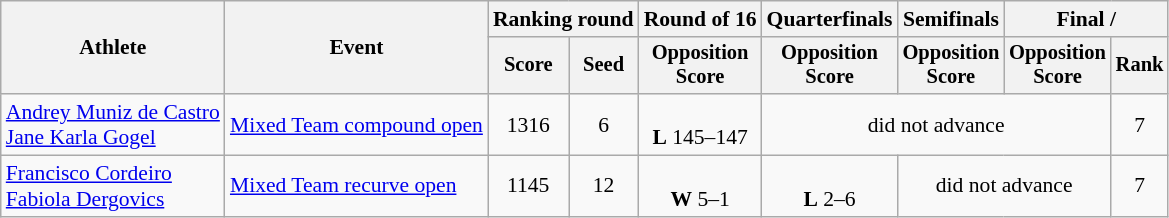<table class="wikitable" style="font-size:90%">
<tr>
<th rowspan=2>Athlete</th>
<th rowspan=2>Event</th>
<th colspan="2">Ranking round</th>
<th>Round of 16</th>
<th>Quarterfinals</th>
<th>Semifinals</th>
<th colspan="2">Final / </th>
</tr>
<tr style="font-size:95%">
<th>Score</th>
<th>Seed</th>
<th>Opposition<br>Score</th>
<th>Opposition<br>Score</th>
<th>Opposition<br>Score</th>
<th>Opposition<br>Score</th>
<th>Rank</th>
</tr>
<tr align=center>
<td align=left><a href='#'>Andrey Muniz de Castro</a><br><a href='#'>Jane Karla Gogel</a></td>
<td align=left><a href='#'>Mixed Team compound open</a></td>
<td>1316</td>
<td>6</td>
<td><br><strong>L</strong> 145–147</td>
<td colspan=3>did not advance</td>
<td>7</td>
</tr>
<tr align=center>
<td align=left><a href='#'>Francisco Cordeiro</a><br><a href='#'>Fabiola Dergovics</a></td>
<td align=left><a href='#'>Mixed Team recurve open</a></td>
<td>1145</td>
<td>12</td>
<td><br><strong>W</strong> 5–1</td>
<td><br><strong>L</strong> 2–6</td>
<td colspan=2>did not advance</td>
<td>7</td>
</tr>
</table>
